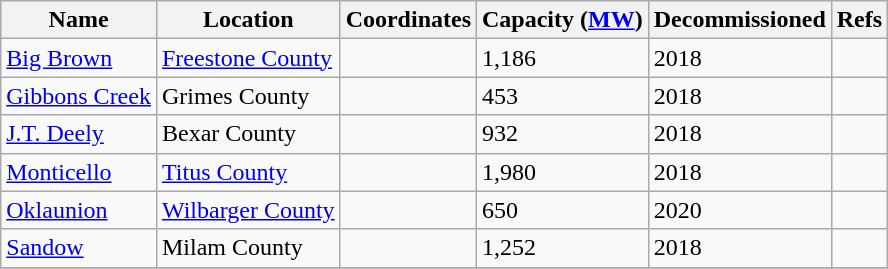<table class="wikitable sortable">
<tr>
<th>Name</th>
<th>Location</th>
<th>Coordinates</th>
<th>Capacity (<a href='#'>MW</a>)</th>
<th>Decommissioned</th>
<th>Refs</th>
</tr>
<tr>
<td><a href='#'>Big Brown</a></td>
<td><a href='#'>Freestone County</a></td>
<td></td>
<td>1,186</td>
<td>2018</td>
<td></td>
</tr>
<tr>
<td><a href='#'>Gibbons Creek</a></td>
<td>Grimes County</td>
<td></td>
<td>453</td>
<td>2018</td>
<td></td>
</tr>
<tr>
<td><a href='#'>J.T. Deely</a></td>
<td>Bexar County</td>
<td></td>
<td>932</td>
<td>2018</td>
<td></td>
</tr>
<tr>
<td><a href='#'>Monticello</a></td>
<td><a href='#'>Titus County</a></td>
<td></td>
<td>1,980</td>
<td>2018</td>
<td></td>
</tr>
<tr>
<td><a href='#'>Oklaunion</a></td>
<td><a href='#'>Wilbarger County</a></td>
<td></td>
<td>650</td>
<td>2020</td>
<td></td>
</tr>
<tr>
<td><a href='#'>Sandow</a></td>
<td>Milam County</td>
<td></td>
<td>1,252</td>
<td>2018</td>
<td></td>
</tr>
<tr>
</tr>
</table>
